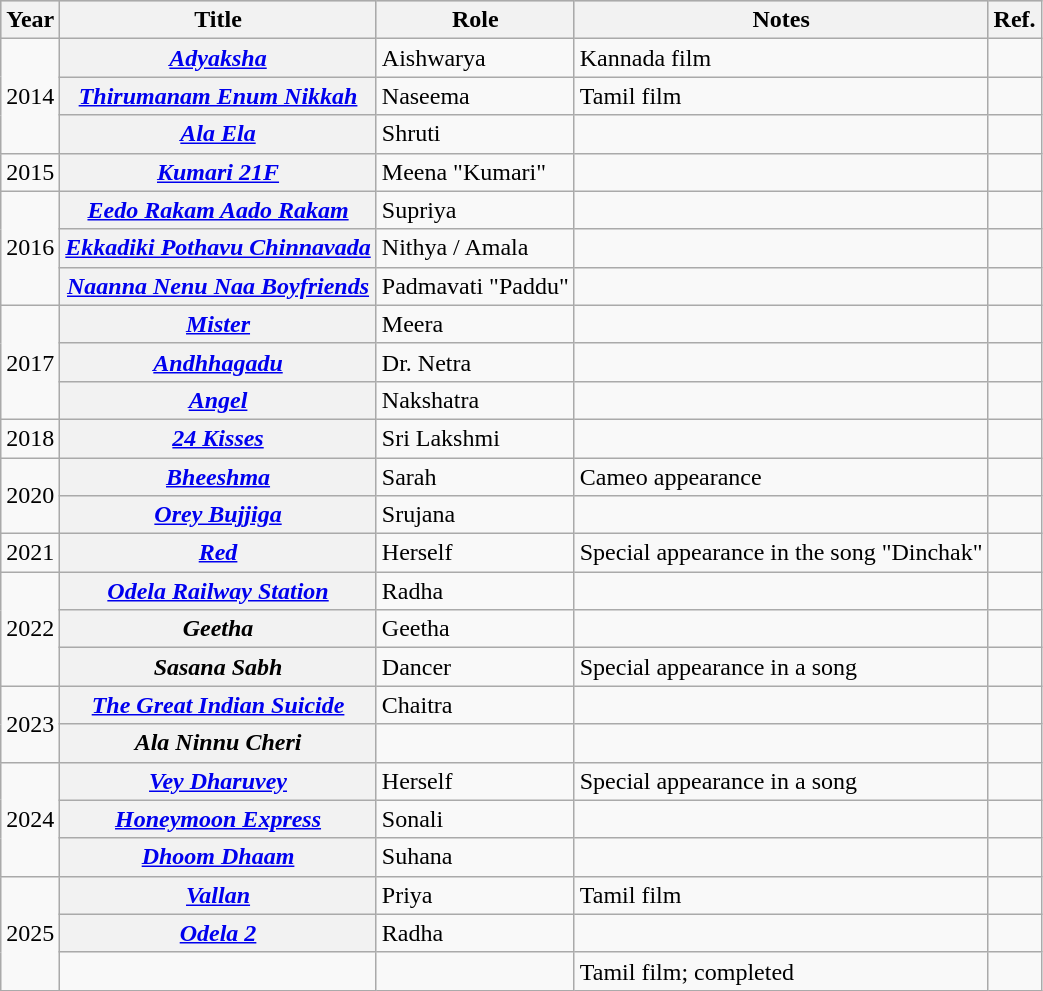<table class="wikitable plainrowheaders sortable">
<tr style="background:#ccc; text-align:center;">
<th scope="col">Year</th>
<th scope="col">Title</th>
<th scope="col">Role</th>
<th scope="col">Notes</th>
<th scope="col" class="unsortable">Ref.</th>
</tr>
<tr>
<td rowspan="3">2014</td>
<th scope="row"><em><a href='#'>Adyaksha</a></em></th>
<td>Aishwarya</td>
<td>Kannada film</td>
<td></td>
</tr>
<tr>
<th scope="row"><em><a href='#'>Thirumanam Enum Nikkah</a></em></th>
<td>Naseema</td>
<td>Tamil film</td>
<td></td>
</tr>
<tr>
<th scope="row"><em><a href='#'>Ala Ela</a></em></th>
<td>Shruti</td>
<td></td>
<td></td>
</tr>
<tr>
<td>2015</td>
<th scope="row"><em><a href='#'>Kumari 21F</a></em></th>
<td>Meena "Kumari"</td>
<td></td>
<td></td>
</tr>
<tr>
<td rowspan="3">2016</td>
<th scope="row"><em><a href='#'>Eedo Rakam Aado Rakam</a></em></th>
<td>Supriya</td>
<td></td>
<td></td>
</tr>
<tr>
<th scope="row"><em><a href='#'>Ekkadiki Pothavu Chinnavada</a></em></th>
<td>Nithya / Amala</td>
<td></td>
<td></td>
</tr>
<tr>
<th scope="row"><em><a href='#'>Naanna Nenu Naa Boyfriends</a></em></th>
<td>Padmavati "Paddu"</td>
<td></td>
<td></td>
</tr>
<tr>
<td rowspan="3">2017</td>
<th scope="row"><em><a href='#'>Mister</a></em></th>
<td>Meera</td>
<td></td>
<td></td>
</tr>
<tr>
<th scope="row"><em><a href='#'>Andhhagadu</a></em></th>
<td>Dr. Netra</td>
<td></td>
<td></td>
</tr>
<tr>
<th scope="row"><em><a href='#'>Angel</a></em></th>
<td>Nakshatra</td>
<td></td>
<td></td>
</tr>
<tr>
<td>2018</td>
<th scope="row"><em><a href='#'>24 Kisses</a></em></th>
<td>Sri Lakshmi</td>
<td></td>
<td></td>
</tr>
<tr>
<td rowspan="2">2020</td>
<th scope="row"><em><a href='#'>Bheeshma</a></em></th>
<td>Sarah</td>
<td>Cameo appearance</td>
<td></td>
</tr>
<tr>
<th scope="row"><em><a href='#'>Orey Bujjiga</a></em></th>
<td>Srujana</td>
<td></td>
<td></td>
</tr>
<tr>
<td>2021</td>
<th scope="row"><em><a href='#'>Red</a></em></th>
<td>Herself</td>
<td>Special appearance in the song "Dinchak"</td>
<td></td>
</tr>
<tr>
<td rowspan="3">2022</td>
<th scope="row"><em><a href='#'>Odela Railway Station</a></em></th>
<td>Radha</td>
<td></td>
<td></td>
</tr>
<tr>
<th scope="row"><em>Geetha</em></th>
<td>Geetha</td>
<td></td>
<td></td>
</tr>
<tr>
<th scope="row"><em>Sasana Sabh</em></th>
<td>Dancer</td>
<td>Special appearance in a song</td>
<td></td>
</tr>
<tr>
<td rowspan="2">2023</td>
<th scope="row"><em><a href='#'>The Great Indian Suicide</a></em></th>
<td>Chaitra</td>
<td></td>
<td></td>
</tr>
<tr>
<th scope="row"><em>Ala Ninnu Cheri</em></th>
<td></td>
<td></td>
<td></td>
</tr>
<tr>
<td rowspan="3">2024</td>
<th scope = "row"><em><a href='#'>Vey Dharuvey</a></em></th>
<td>Herself</td>
<td>Special appearance in a song</td>
<td></td>
</tr>
<tr>
<th scope = "row"><em><a href='#'>Honeymoon Express</a></em></th>
<td>Sonali</td>
<td></td>
<td></td>
</tr>
<tr>
<th scope = "row"><em><a href='#'>Dhoom Dhaam</a></em></th>
<td>Suhana</td>
<td></td>
<td></td>
</tr>
<tr>
<td rowspan="6">2025</td>
<th scope = "row"><em><a href='#'>Vallan</a></em></th>
<td>Priya</td>
<td>Tamil film</td>
<td></td>
</tr>
<tr>
<th scope = "row"><a href='#'><em>Odela 2</em></a></th>
<td>Radha</td>
<td></td>
<td></td>
</tr>
<tr>
<td></td>
<td></td>
<td>Tamil film; completed</td>
<td></td>
</tr>
</table>
